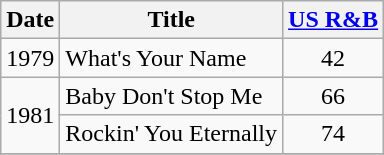<table class="wikitable" style="text-align:center;">
<tr>
<th>Date</th>
<th>Title</th>
<th><a href='#'>US R&B</a><br></th>
</tr>
<tr>
<td>1979</td>
<td align="left">What's Your Name</td>
<td>42</td>
</tr>
<tr>
<td rowspan="2">1981</td>
<td align="left">Baby Don't Stop Me</td>
<td>66</td>
</tr>
<tr>
<td align="left">Rockin' You Eternally</td>
<td>74</td>
</tr>
<tr>
</tr>
</table>
